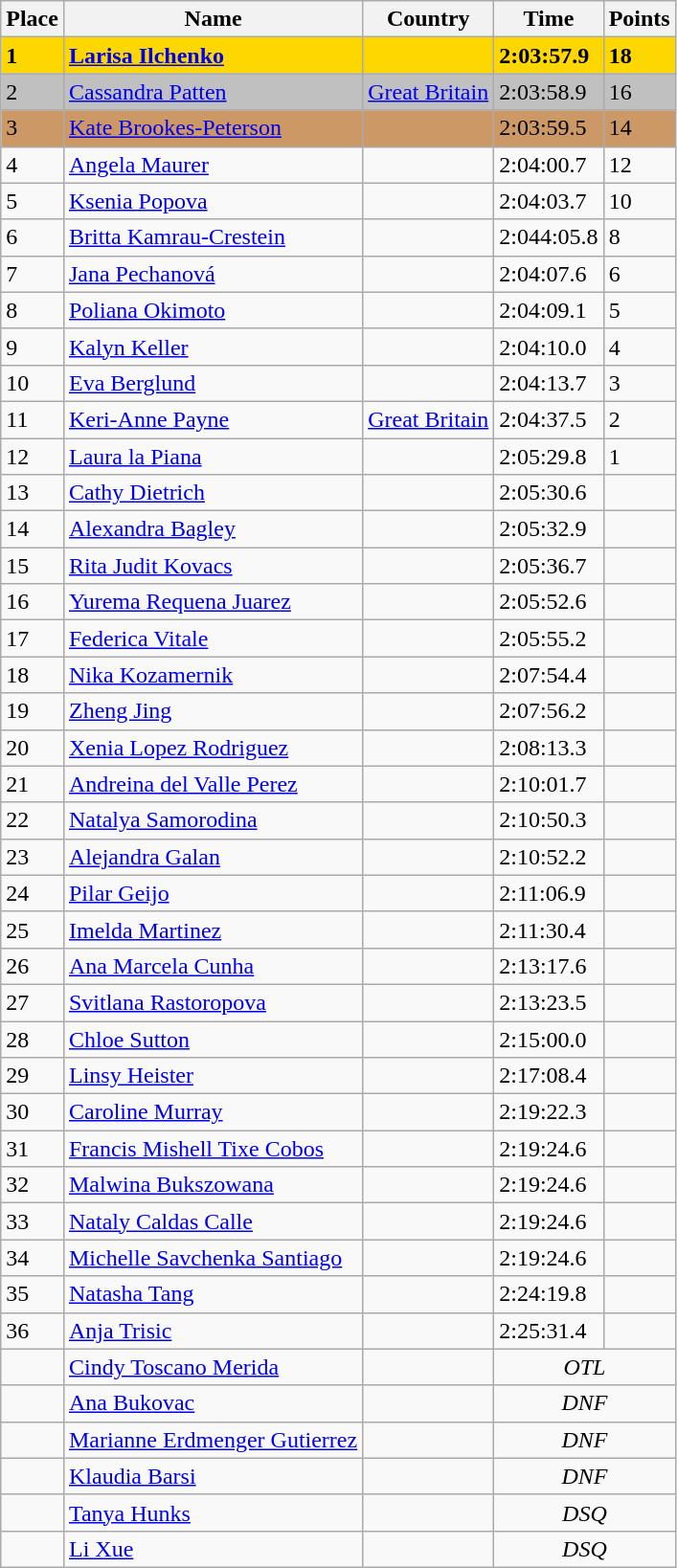<table class="wikitable">
<tr>
<th>Place</th>
<th>Name</th>
<th>Country</th>
<th>Time</th>
<th>Points</th>
</tr>
<tr bgcolor=gold>
<td><strong>1</strong></td>
<td><strong><a href='#'>Larisa Ilchenko</a></strong></td>
<td><strong></strong></td>
<td><strong>2:03:57.9</strong></td>
<td><strong>18</strong></td>
</tr>
<tr bgcolor=silver>
<td>2</td>
<td><a href='#'>Cassandra Patten</a></td>
<td> <a href='#'>Great Britain</a></td>
<td>2:03:58.9</td>
<td>16</td>
</tr>
<tr bgcolor=cc9966>
<td>3</td>
<td><a href='#'>Kate Brookes-Peterson</a></td>
<td></td>
<td>2:03:59.5</td>
<td>14</td>
</tr>
<tr>
<td>4</td>
<td><a href='#'>Angela Maurer</a></td>
<td></td>
<td>2:04:00.7</td>
<td>12</td>
</tr>
<tr>
<td>5</td>
<td><a href='#'>Ksenia Popova</a></td>
<td></td>
<td>2:04:03.7</td>
<td>10</td>
</tr>
<tr>
<td>6</td>
<td><a href='#'>Britta Kamrau-Crestein</a></td>
<td></td>
<td>2:044:05.8</td>
<td>8</td>
</tr>
<tr>
<td>7</td>
<td><a href='#'>Jana Pechanová</a></td>
<td></td>
<td>2:04:07.6</td>
<td>6</td>
</tr>
<tr>
<td>8</td>
<td><a href='#'>Poliana Okimoto</a></td>
<td></td>
<td>2:04:09.1</td>
<td>5</td>
</tr>
<tr>
<td>9</td>
<td><a href='#'>Kalyn Keller</a></td>
<td></td>
<td>2:04:10.0</td>
<td>4</td>
</tr>
<tr>
<td>10</td>
<td><a href='#'>Eva Berglund</a></td>
<td></td>
<td>2:04:13.7</td>
<td>3</td>
</tr>
<tr>
<td>11</td>
<td><a href='#'>Keri-Anne Payne</a></td>
<td> <a href='#'>Great Britain</a></td>
<td>2:04:37.5</td>
<td>2</td>
</tr>
<tr>
<td>12</td>
<td><a href='#'>Laura la Piana</a></td>
<td></td>
<td>2:05:29.8</td>
<td>1</td>
</tr>
<tr>
<td>13</td>
<td><a href='#'>Cathy Dietrich</a></td>
<td></td>
<td>2:05:30.6</td>
<td></td>
</tr>
<tr>
<td>14</td>
<td><a href='#'>Alexandra Bagley</a></td>
<td></td>
<td>2:05:32.9</td>
<td></td>
</tr>
<tr>
<td>15</td>
<td><a href='#'>Rita Judit Kovacs</a></td>
<td></td>
<td>2:05:36.7</td>
<td></td>
</tr>
<tr>
<td>16</td>
<td><a href='#'>Yurema Requena Juarez</a></td>
<td></td>
<td>2:05:52.6</td>
<td></td>
</tr>
<tr>
<td>17</td>
<td><a href='#'>Federica Vitale</a></td>
<td></td>
<td>2:05:55.2</td>
<td></td>
</tr>
<tr>
<td>18</td>
<td><a href='#'>Nika Kozamernik</a></td>
<td></td>
<td>2:07:54.4</td>
<td></td>
</tr>
<tr>
<td>19</td>
<td><a href='#'>Zheng Jing</a></td>
<td></td>
<td>2:07:56.2</td>
<td></td>
</tr>
<tr>
<td>20</td>
<td><a href='#'>Xenia Lopez Rodriguez</a></td>
<td></td>
<td>2:08:13.3</td>
<td></td>
</tr>
<tr>
<td>21</td>
<td><a href='#'>Andreina del Valle Perez</a></td>
<td></td>
<td>2:10:01.7</td>
<td></td>
</tr>
<tr>
<td>22</td>
<td><a href='#'>Natalya Samorodina</a></td>
<td></td>
<td>2:10:50.3</td>
<td></td>
</tr>
<tr>
<td>23</td>
<td><a href='#'>Alejandra Galan</a></td>
<td></td>
<td>2:10:52.2</td>
<td></td>
</tr>
<tr>
<td>24</td>
<td><a href='#'>Pilar Geijo</a></td>
<td></td>
<td>2:11:06.9</td>
<td></td>
</tr>
<tr>
<td>25</td>
<td><a href='#'>Imelda Martinez</a></td>
<td></td>
<td>2:11:30.4</td>
<td></td>
</tr>
<tr>
<td>26</td>
<td><a href='#'>Ana Marcela Cunha</a></td>
<td></td>
<td>2:13:17.6</td>
<td></td>
</tr>
<tr>
<td>27</td>
<td><a href='#'>Svitlana Rastoropova</a></td>
<td></td>
<td>2:13:23.5</td>
<td></td>
</tr>
<tr>
<td>28</td>
<td><a href='#'>Chloe Sutton</a></td>
<td></td>
<td>2:15:00.0</td>
<td></td>
</tr>
<tr>
<td>29</td>
<td><a href='#'>Linsy Heister</a></td>
<td></td>
<td>2:17:08.4</td>
<td></td>
</tr>
<tr>
<td>30</td>
<td><a href='#'>Caroline Murray</a></td>
<td></td>
<td>2:19:22.3</td>
<td></td>
</tr>
<tr>
<td>31</td>
<td><a href='#'>Francis Mishell Tixe Cobos</a></td>
<td></td>
<td>2:19:24.6</td>
<td></td>
</tr>
<tr>
<td>32</td>
<td><a href='#'>Malwina Bukszowana</a></td>
<td></td>
<td>2:19:24.6</td>
<td></td>
</tr>
<tr>
<td>33</td>
<td><a href='#'>Nataly Caldas Calle</a></td>
<td></td>
<td>2:19:24.6</td>
<td></td>
</tr>
<tr>
<td>34</td>
<td><a href='#'>Michelle Savchenka Santiago</a></td>
<td></td>
<td>2:19:24.6</td>
<td></td>
</tr>
<tr>
<td>35</td>
<td><a href='#'>Natasha Tang</a></td>
<td></td>
<td>2:24:19.8</td>
<td></td>
</tr>
<tr>
<td>36</td>
<td><a href='#'>Anja Trisic</a></td>
<td></td>
<td>2:25:31.4</td>
<td></td>
</tr>
<tr>
<td></td>
<td><a href='#'>Cindy Toscano Merida</a></td>
<td></td>
<td colspan="2" align=center><em>OTL</em></td>
</tr>
<tr>
<td></td>
<td><a href='#'>Ana Bukovac</a></td>
<td></td>
<td colspan="2" align=center><em>DNF</em></td>
</tr>
<tr>
<td></td>
<td><a href='#'>Marianne Erdmenger Gutierrez</a></td>
<td></td>
<td colspan="2" align=center><em>DNF</em></td>
</tr>
<tr>
<td></td>
<td><a href='#'>Klaudia Barsi</a></td>
<td></td>
<td colspan="2" align=center><em>DNF</em></td>
</tr>
<tr>
<td></td>
<td><a href='#'>Tanya Hunks</a></td>
<td></td>
<td colspan="2" align=center><em>DSQ</em></td>
</tr>
<tr>
<td></td>
<td><a href='#'>Li Xue</a></td>
<td></td>
<td colspan="2" align=center><em>DSQ</em></td>
</tr>
</table>
